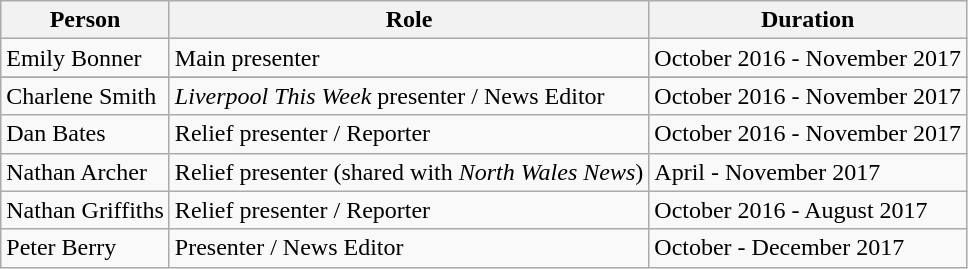<table class="wikitable">
<tr>
<th>Person</th>
<th>Role</th>
<th>Duration</th>
</tr>
<tr>
<td>Emily Bonner</td>
<td>Main presenter</td>
<td>October 2016 - November 2017</td>
</tr>
<tr>
</tr>
<tr>
<td>Charlene Smith</td>
<td><em>Liverpool This Week</em> presenter / News Editor</td>
<td>October 2016 - November 2017</td>
</tr>
<tr>
<td>Dan Bates</td>
<td>Relief presenter / Reporter</td>
<td>October 2016 - November 2017</td>
</tr>
<tr>
<td>Nathan Archer</td>
<td>Relief presenter (shared with <em>North Wales News</em>)</td>
<td>April - November 2017</td>
</tr>
<tr>
<td>Nathan Griffiths</td>
<td>Relief presenter / Reporter</td>
<td>October 2016 - August 2017</td>
</tr>
<tr>
<td>Peter Berry</td>
<td>Presenter / News Editor</td>
<td>October - December 2017</td>
</tr>
</table>
